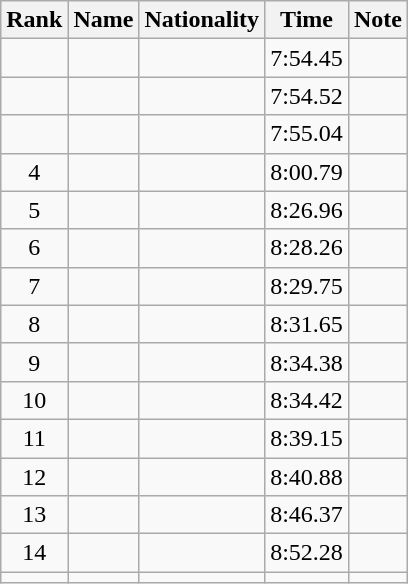<table class="wikitable sortable" style="text-align:center">
<tr>
<th>Rank</th>
<th>Name</th>
<th>Nationality</th>
<th>Time</th>
<th>Note</th>
</tr>
<tr>
<td></td>
<td align=left></td>
<td align=left></td>
<td>7:54.45</td>
<td></td>
</tr>
<tr>
<td></td>
<td align=left></td>
<td align=left></td>
<td>7:54.52</td>
<td></td>
</tr>
<tr>
<td></td>
<td align=left></td>
<td align=left></td>
<td>7:55.04</td>
<td></td>
</tr>
<tr>
<td>4</td>
<td align=left></td>
<td align=left></td>
<td>8:00.79</td>
<td></td>
</tr>
<tr>
<td>5</td>
<td align=left></td>
<td align=left></td>
<td>8:26.96</td>
<td></td>
</tr>
<tr>
<td>6</td>
<td align=left></td>
<td align=left></td>
<td>8:28.26</td>
<td></td>
</tr>
<tr>
<td>7</td>
<td align=left></td>
<td align=left></td>
<td>8:29.75</td>
<td></td>
</tr>
<tr>
<td>8</td>
<td align=left></td>
<td align=left></td>
<td>8:31.65</td>
<td></td>
</tr>
<tr>
<td>9</td>
<td align=left></td>
<td align=left></td>
<td>8:34.38</td>
<td></td>
</tr>
<tr>
<td>10</td>
<td align=left></td>
<td align=left></td>
<td>8:34.42</td>
<td></td>
</tr>
<tr>
<td>11</td>
<td align=left></td>
<td align=left></td>
<td>8:39.15</td>
<td></td>
</tr>
<tr>
<td>12</td>
<td align=left></td>
<td align=left></td>
<td>8:40.88</td>
<td></td>
</tr>
<tr>
<td>13</td>
<td align=left></td>
<td align=left></td>
<td>8:46.37</td>
<td></td>
</tr>
<tr>
<td>14</td>
<td align=left></td>
<td align=left></td>
<td>8:52.28</td>
<td></td>
</tr>
<tr>
<td></td>
<td align=left></td>
<td align=left></td>
<td></td>
<td></td>
</tr>
</table>
